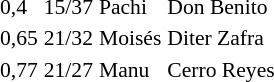<table style="font-size: 90%; border-collapse:collapse" border=0 cellspacing=0 cellpadding=2>
<tr bgcolor=#DCDCDC>
</tr>
<tr>
<td>0,4</td>
<td>15/37</td>
<td>Pachi</td>
<td>Don Benito</td>
</tr>
<tr>
<td>0,65</td>
<td>21/32</td>
<td>Moisés</td>
<td>Diter Zafra</td>
</tr>
<tr>
<td>0,77</td>
<td>21/27</td>
<td>Manu</td>
<td>Cerro Reyes</td>
</tr>
</table>
